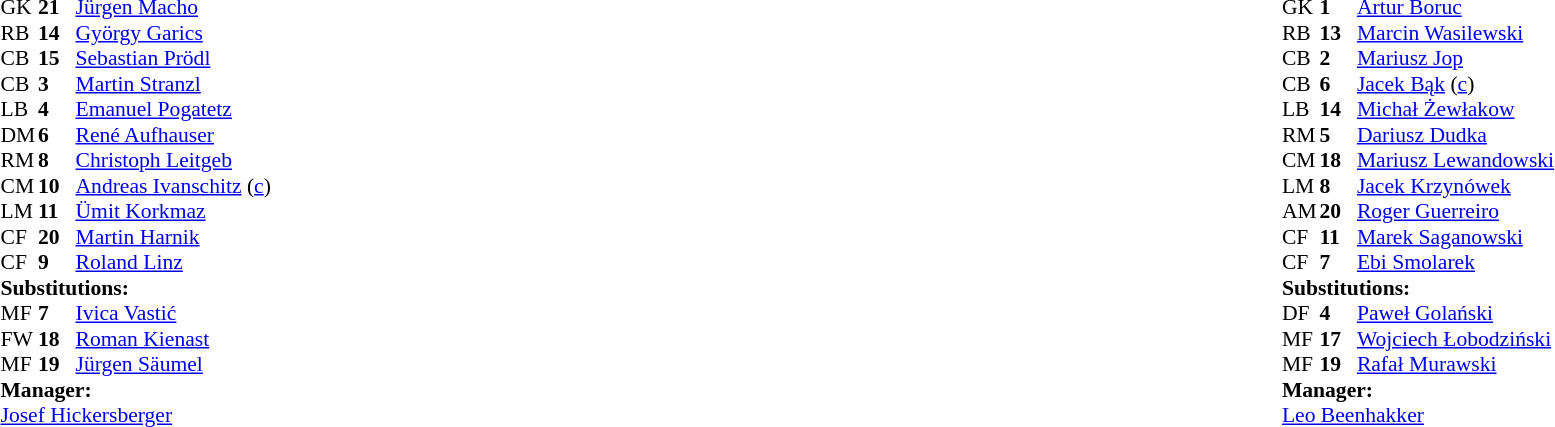<table style="width:100%;">
<tr>
<td style="vertical-align:top; width:40%;"><br><table style="font-size:90%" cellspacing="0" cellpadding="0">
<tr>
<th width="25"></th>
<th width="25"></th>
</tr>
<tr>
<td>GK</td>
<td><strong>21</strong></td>
<td><a href='#'>Jürgen Macho</a></td>
</tr>
<tr>
<td>RB</td>
<td><strong>14</strong></td>
<td><a href='#'>György Garics</a></td>
</tr>
<tr>
<td>CB</td>
<td><strong>15</strong></td>
<td><a href='#'>Sebastian Prödl</a></td>
<td></td>
</tr>
<tr>
<td>CB</td>
<td><strong>3</strong></td>
<td><a href='#'>Martin Stranzl</a></td>
</tr>
<tr>
<td>LB</td>
<td><strong>4</strong></td>
<td><a href='#'>Emanuel Pogatetz</a></td>
</tr>
<tr>
<td>DM</td>
<td><strong>6</strong></td>
<td><a href='#'>René Aufhauser</a></td>
<td></td>
<td></td>
</tr>
<tr>
<td>RM</td>
<td><strong>8</strong></td>
<td><a href='#'>Christoph Leitgeb</a></td>
</tr>
<tr>
<td>CM</td>
<td><strong>10</strong></td>
<td><a href='#'>Andreas Ivanschitz</a> (<a href='#'>c</a>)</td>
<td></td>
<td></td>
</tr>
<tr>
<td>LM</td>
<td><strong>11</strong></td>
<td><a href='#'>Ümit Korkmaz</a></td>
<td></td>
</tr>
<tr>
<td>CF</td>
<td><strong>20</strong></td>
<td><a href='#'>Martin Harnik</a></td>
</tr>
<tr>
<td>CF</td>
<td><strong>9</strong></td>
<td><a href='#'>Roland Linz</a></td>
<td></td>
<td></td>
</tr>
<tr>
<td colspan=3><strong>Substitutions:</strong></td>
</tr>
<tr>
<td>MF</td>
<td><strong>7</strong></td>
<td><a href='#'>Ivica Vastić</a></td>
<td></td>
<td></td>
</tr>
<tr>
<td>FW</td>
<td><strong>18</strong></td>
<td><a href='#'>Roman Kienast</a></td>
<td></td>
<td></td>
</tr>
<tr>
<td>MF</td>
<td><strong>19</strong></td>
<td><a href='#'>Jürgen Säumel</a></td>
<td></td>
<td></td>
</tr>
<tr>
<td colspan=3><strong>Manager:</strong></td>
</tr>
<tr>
<td colspan=3><a href='#'>Josef Hickersberger</a></td>
</tr>
</table>
</td>
<td valign="top"></td>
<td style="vertical-align:top; width:50%;"><br><table style="font-size:90%; margin:auto;" cellspacing="0" cellpadding="0">
<tr>
<th width=25></th>
<th width=25></th>
</tr>
<tr>
<td>GK</td>
<td><strong>1</strong></td>
<td><a href='#'>Artur Boruc</a></td>
</tr>
<tr>
<td>RB</td>
<td><strong>13</strong></td>
<td><a href='#'>Marcin Wasilewski</a></td>
<td></td>
</tr>
<tr>
<td>CB</td>
<td><strong>2</strong></td>
<td><a href='#'>Mariusz Jop</a></td>
<td></td>
<td></td>
</tr>
<tr>
<td>CB</td>
<td><strong>6</strong></td>
<td><a href='#'>Jacek Bąk</a> (<a href='#'>c</a>)</td>
<td></td>
</tr>
<tr>
<td>LB</td>
<td><strong>14</strong></td>
<td><a href='#'>Michał Żewłakow</a></td>
</tr>
<tr>
<td>RM</td>
<td><strong>5</strong></td>
<td><a href='#'>Dariusz Dudka</a></td>
</tr>
<tr>
<td>CM</td>
<td><strong>18</strong></td>
<td><a href='#'>Mariusz Lewandowski</a></td>
</tr>
<tr>
<td>LM</td>
<td><strong>8</strong></td>
<td><a href='#'>Jacek Krzynówek</a></td>
<td></td>
</tr>
<tr>
<td>AM</td>
<td><strong>20</strong></td>
<td><a href='#'>Roger Guerreiro</a></td>
<td></td>
<td></td>
</tr>
<tr>
<td>CF</td>
<td><strong>11</strong></td>
<td><a href='#'>Marek Saganowski</a></td>
<td></td>
<td></td>
</tr>
<tr>
<td>CF</td>
<td><strong>7</strong></td>
<td><a href='#'>Ebi Smolarek</a></td>
</tr>
<tr>
<td colspan=3><strong>Substitutions:</strong></td>
</tr>
<tr>
<td>DF</td>
<td><strong>4</strong></td>
<td><a href='#'>Paweł Golański</a></td>
<td></td>
<td></td>
</tr>
<tr>
<td>MF</td>
<td><strong>17</strong></td>
<td><a href='#'>Wojciech Łobodziński</a></td>
<td></td>
<td></td>
</tr>
<tr>
<td>MF</td>
<td><strong>19</strong></td>
<td><a href='#'>Rafał Murawski</a></td>
<td></td>
<td></td>
</tr>
<tr>
<td colspan=3><strong>Manager:</strong></td>
</tr>
<tr>
<td colspan=3> <a href='#'>Leo Beenhakker</a></td>
</tr>
</table>
</td>
</tr>
</table>
